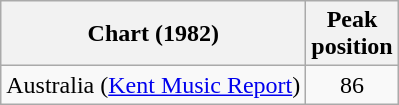<table class="wikitable">
<tr>
<th>Chart (1982)</th>
<th>Peak<br>position</th>
</tr>
<tr>
<td>Australia (<a href='#'>Kent Music Report</a>)</td>
<td style="text-align:center;">86</td>
</tr>
</table>
